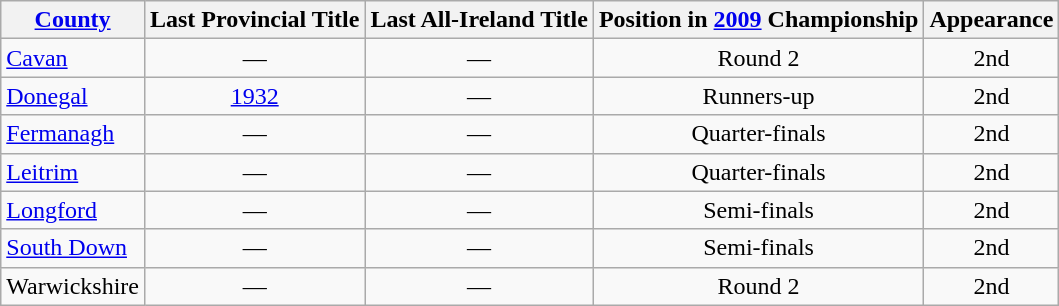<table class="wikitable sortable" style="text-align:center">
<tr>
<th><a href='#'>County</a></th>
<th>Last Provincial Title</th>
<th>Last All-Ireland Title</th>
<th>Position in <a href='#'>2009</a> Championship</th>
<th>Appearance</th>
</tr>
<tr>
<td style="text-align:left"> <a href='#'>Cavan</a></td>
<td>—</td>
<td>—</td>
<td>Round 2</td>
<td>2nd</td>
</tr>
<tr>
<td style="text-align:left"> <a href='#'>Donegal</a></td>
<td><a href='#'>1932</a></td>
<td>—</td>
<td>Runners-up</td>
<td>2nd</td>
</tr>
<tr>
<td style="text-align:left"> <a href='#'>Fermanagh</a></td>
<td>—</td>
<td>—</td>
<td>Quarter-finals</td>
<td>2nd</td>
</tr>
<tr>
<td style="text-align:left"> <a href='#'>Leitrim</a></td>
<td>—</td>
<td>—</td>
<td>Quarter-finals</td>
<td>2nd</td>
</tr>
<tr>
<td style="text-align:left"> <a href='#'>Longford</a></td>
<td>—</td>
<td>—</td>
<td>Semi-finals</td>
<td>2nd</td>
</tr>
<tr>
<td style="text-align:left"> <a href='#'>South Down</a></td>
<td>—</td>
<td>—</td>
<td>Semi-finals</td>
<td>2nd</td>
</tr>
<tr>
<td style="text-align:left"> Warwickshire</td>
<td>—</td>
<td>—</td>
<td>Round 2</td>
<td>2nd</td>
</tr>
</table>
